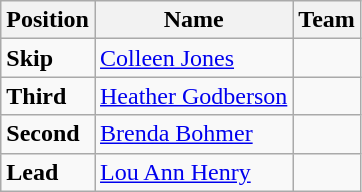<table class="wikitable">
<tr>
<th><strong>Position</strong></th>
<th><strong>Name</strong></th>
<th><strong>Team</strong></th>
</tr>
<tr>
<td><strong>Skip</strong></td>
<td><a href='#'>Colleen Jones</a></td>
<td></td>
</tr>
<tr>
<td><strong>Third</strong></td>
<td><a href='#'>Heather Godberson</a></td>
<td></td>
</tr>
<tr>
<td><strong>Second</strong></td>
<td><a href='#'>Brenda Bohmer</a> </td>
<td></td>
</tr>
<tr>
<td><strong>Lead</strong></td>
<td><a href='#'>Lou Ann Henry</a></td>
<td></td>
</tr>
</table>
